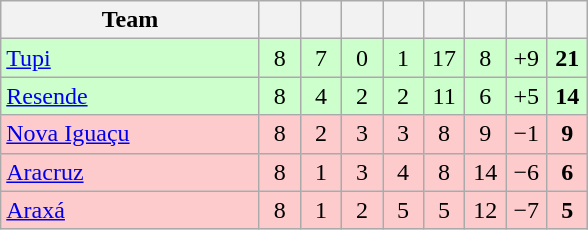<table class="wikitable" style="text-align: center;">
<tr>
<th width=165>Team</th>
<th width=20></th>
<th width=20></th>
<th width=20></th>
<th width=20></th>
<th width=20></th>
<th width=20></th>
<th width=20></th>
<th width=20></th>
</tr>
<tr bgcolor=#ccffcc>
<td align=left> <a href='#'>Tupi</a></td>
<td>8</td>
<td>7</td>
<td>0</td>
<td>1</td>
<td>17</td>
<td>8</td>
<td>+9</td>
<td><strong>21</strong></td>
</tr>
<tr bgcolor=#ccffcc>
<td align=left> <a href='#'>Resende</a></td>
<td>8</td>
<td>4</td>
<td>2</td>
<td>2</td>
<td>11</td>
<td>6</td>
<td>+5</td>
<td><strong>14</strong></td>
</tr>
<tr bgcolor=#FDCBCC>
<td align=left> <a href='#'>Nova Iguaçu</a></td>
<td>8</td>
<td>2</td>
<td>3</td>
<td>3</td>
<td>8</td>
<td>9</td>
<td>−1</td>
<td><strong>9</strong></td>
</tr>
<tr bgcolor=#FDCBCC>
<td align=left> <a href='#'>Aracruz</a></td>
<td>8</td>
<td>1</td>
<td>3</td>
<td>4</td>
<td>8</td>
<td>14</td>
<td>−6</td>
<td><strong>6</strong></td>
</tr>
<tr bgcolor=#FDCBCC>
<td align=left> <a href='#'>Araxá</a></td>
<td>8</td>
<td>1</td>
<td>2</td>
<td>5</td>
<td>5</td>
<td>12</td>
<td>−7</td>
<td><strong>5</strong></td>
</tr>
</table>
